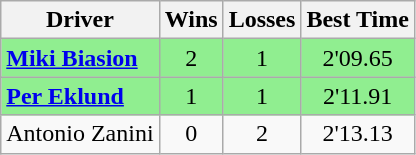<table class="wikitable">
<tr>
<th>Driver</th>
<th>Wins</th>
<th>Losses</th>
<th>Best Time</th>
</tr>
<tr style="background:lightgreen;">
<td><strong> <a href='#'>Miki Biasion</a></strong></td>
<td align=center>2</td>
<td align=center>1</td>
<td align=center>2'09.65</td>
</tr>
<tr style="background:lightgreen;">
<td><strong> <a href='#'>Per Eklund</a></strong></td>
<td align=center>1</td>
<td align=center>1</td>
<td align=center>2'11.91</td>
</tr>
<tr>
<td> Antonio Zanini</td>
<td align=center>0</td>
<td align=center>2</td>
<td align=center>2'13.13</td>
</tr>
</table>
